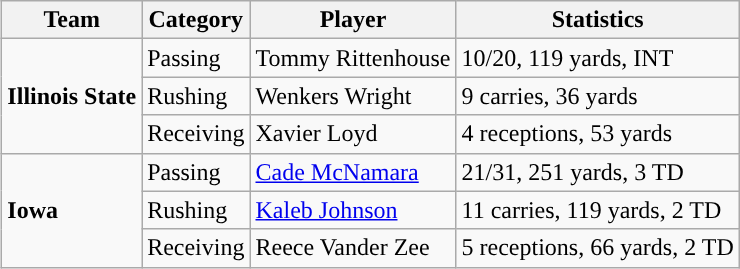<table class="wikitable" style="float: right;">
<tr>
<th>Team</th>
<th>Category</th>
<th>Player</th>
<th>Statistics</th>
</tr>
<tr>
<td rowspan=3><strong>Illinois State</strong></td>
<td>Passing</td>
<td>Tommy Rittenhouse</td>
<td>10/20, 119 yards, INT</td>
</tr>
<tr>
<td>Rushing</td>
<td>Wenkers Wright</td>
<td>9 carries, 36 yards</td>
</tr>
<tr>
<td>Receiving</td>
<td>Xavier Loyd</td>
<td>4 receptions, 53 yards</td>
</tr>
<tr>
<td rowspan=3><strong>Iowa</strong></td>
<td>Passing</td>
<td><a href='#'>Cade McNamara</a></td>
<td>21/31, 251 yards, 3 TD</td>
</tr>
<tr>
<td>Rushing</td>
<td><a href='#'>Kaleb Johnson</a></td>
<td>11 carries, 119 yards, 2 TD</td>
</tr>
<tr>
<td>Receiving</td>
<td>Reece Vander Zee</td>
<td>5 receptions, 66 yards, 2 TD</td>
</tr>
</table>
